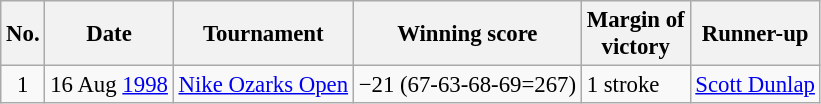<table class="wikitable" style="font-size:95%;">
<tr>
<th>No.</th>
<th>Date</th>
<th>Tournament</th>
<th>Winning score</th>
<th>Margin of<br>victory</th>
<th>Runner-up</th>
</tr>
<tr>
<td align=center>1</td>
<td align=right>16 Aug <a href='#'>1998</a></td>
<td><a href='#'>Nike Ozarks Open</a></td>
<td>−21 (67-63-68-69=267)</td>
<td>1 stroke</td>
<td> <a href='#'>Scott Dunlap</a></td>
</tr>
</table>
